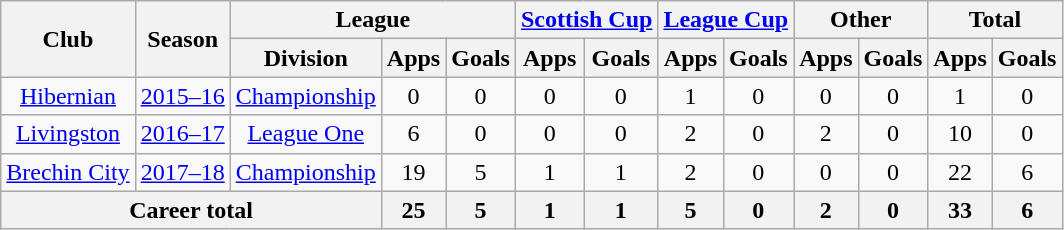<table class=wikitable style="text-align: center">
<tr>
<th rowspan=2>Club</th>
<th rowspan=2>Season</th>
<th colspan=3>League</th>
<th colspan=2><a href='#'>Scottish Cup</a></th>
<th colspan=2><a href='#'>League Cup</a></th>
<th colspan=2>Other</th>
<th colspan=2>Total</th>
</tr>
<tr>
<th>Division</th>
<th>Apps</th>
<th>Goals</th>
<th>Apps</th>
<th>Goals</th>
<th>Apps</th>
<th>Goals</th>
<th>Apps</th>
<th>Goals</th>
<th>Apps</th>
<th>Goals</th>
</tr>
<tr>
<td><a href='#'>Hibernian</a></td>
<td><a href='#'>2015–16</a></td>
<td><a href='#'>Championship</a></td>
<td>0</td>
<td>0</td>
<td>0</td>
<td>0</td>
<td>1</td>
<td>0</td>
<td>0</td>
<td>0</td>
<td>1</td>
<td>0</td>
</tr>
<tr>
<td><a href='#'>Livingston</a></td>
<td><a href='#'>2016–17</a></td>
<td><a href='#'>League One</a></td>
<td>6</td>
<td>0</td>
<td>0</td>
<td>0</td>
<td>2</td>
<td>0</td>
<td>2</td>
<td>0</td>
<td>10</td>
<td>0</td>
</tr>
<tr>
<td><a href='#'>Brechin City</a></td>
<td><a href='#'>2017–18</a></td>
<td><a href='#'>Championship</a></td>
<td>19</td>
<td>5</td>
<td>1</td>
<td>1</td>
<td>2</td>
<td>0</td>
<td>0</td>
<td>0</td>
<td>22</td>
<td>6</td>
</tr>
<tr>
<th colspan="3">Career total</th>
<th>25</th>
<th>5</th>
<th>1</th>
<th>1</th>
<th>5</th>
<th>0</th>
<th>2</th>
<th>0</th>
<th>33</th>
<th>6</th>
</tr>
</table>
